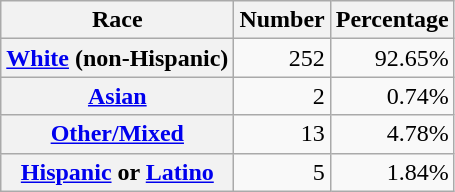<table class="wikitable" style="text-align:right">
<tr>
<th scope="col">Race</th>
<th scope="col">Number</th>
<th scope="col">Percentage</th>
</tr>
<tr>
<th scope="row"><a href='#'>White</a> (non-Hispanic)</th>
<td>252</td>
<td>92.65%</td>
</tr>
<tr>
<th scope="row"><a href='#'>Asian</a></th>
<td>2</td>
<td>0.74%</td>
</tr>
<tr>
<th scope="row"><a href='#'>Other/Mixed</a></th>
<td>13</td>
<td>4.78%</td>
</tr>
<tr>
<th scope="row"><a href='#'>Hispanic</a> or <a href='#'>Latino</a></th>
<td>5</td>
<td>1.84%</td>
</tr>
</table>
